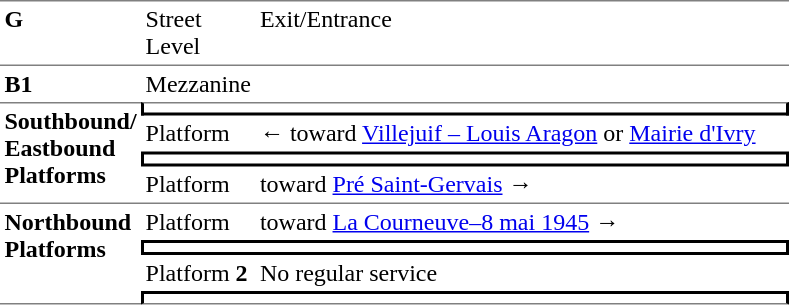<table cellspacing="0" cellpadding="3" border="0">
<tr>
<td style="border-top:solid 1px gray;" width="50" valign="top"><strong>G</strong></td>
<td style="border-top:solid 1px gray;" width="50" valign="top">Street Level</td>
<td style="border-top:solid 1px gray;" width="350" valign="top">Exit/Entrance</td>
</tr>
<tr>
<td style="border-top:solid 1px gray;" valign="top"><strong>B1</strong></td>
<td style="border-top:solid 1px gray;" valign="top">Mezzanine</td>
<td style="border-top:solid 1px gray;" valign="top"></td>
</tr>
<tr>
<td rowspan="4" style="border-top:solid 1px gray;border-bottom:solid 1px gray;" valign="top"><strong>Southbound/<br>Eastbound Platforms</strong></td>
<td colspan="2" style="border-top:solid 1px gray;border-right:solid 2px black;border-left:solid 2px black;border-bottom:solid 2px black;text-align:center;"></td>
</tr>
<tr>
<td>Platform </td>
<td>←   toward <a href='#'>Villejuif – Louis Aragon</a> or <a href='#'>Mairie d'Ivry</a> </td>
</tr>
<tr>
<td colspan="2" style="border-top:solid 2px black;border-right:solid 2px black;border-left:solid 2px black;border-bottom:solid 2px black;text-align:center;"></td>
</tr>
<tr>
<td style="border-bottom:solid 1px gray;">Platform </td>
<td style="border-bottom:solid 1px gray;">   toward <a href='#'>Pré Saint-Gervais</a>  →</td>
</tr>
<tr>
<td rowspan="4" style="border-bottom:solid 1px gray;" valign="top"><strong>Northbound Platforms</strong></td>
<td>Platform </td>
<td>   toward <a href='#'>La Courneuve–8 mai 1945</a>  →</td>
</tr>
<tr>
<td colspan="2" style="border-top:solid 2px black;border-right:solid 2px black;border-left:solid 2px black;border-bottom:solid 2px black;text-align:center;"></td>
</tr>
<tr>
<td>Platform <strong>2</strong></td>
<td> No regular service</td>
</tr>
<tr>
<td colspan="2" style="border-top:solid 2px black;border-right:solid 2px black;border-left:solid 2px black;border-bottom:solid 1px gray;text-align:center;"></td>
</tr>
</table>
